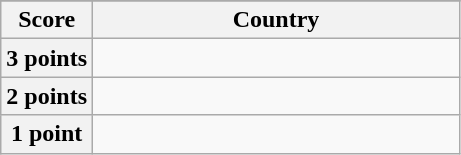<table class="wikitable">
<tr>
</tr>
<tr>
<th scope="col" width="20%">Score</th>
<th scope="col">Country</th>
</tr>
<tr>
<th scope="row">3 points</th>
<td></td>
</tr>
<tr>
<th scope="row">2 points</th>
<td></td>
</tr>
<tr>
<th scope="row">1 point</th>
<td></td>
</tr>
</table>
